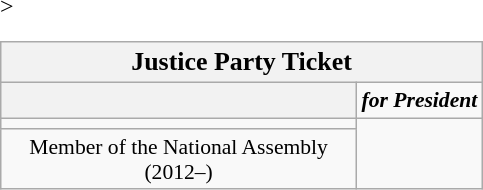<table class=wikitable style="font-size:90%; text-align:center;">
<tr>
<th colspan=2><big>Justice Party Ticket</big></th>
</tr>
<tr>
<th style="font-size:135%; color:white; background:>Sim Sang-jung</th>
</tr>
<tr style="font-size:100%; color:black; background:#FAFAD2">
<td><strong><em>for President</em></strong></td>
</tr>
<tr <--Do not add a generic image here, that would be forbidden under WP:IPH-->>
<td></td>
</tr>
<tr>
<td style=width:16em>Member of the National Assembly<br>(2012–)</td>
</tr>
</table>
